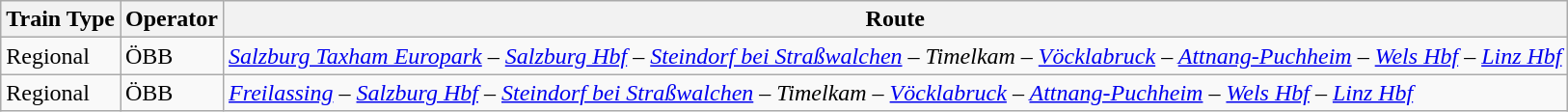<table class="wikitable vatop">
<tr>
<th>Train Type</th>
<th>Operator</th>
<th>Route</th>
</tr>
<tr>
<td>Regional</td>
<td>ÖBB</td>
<td><em><a href='#'>Salzburg Taxham Europark</a> – <a href='#'>Salzburg Hbf</a> – <a href='#'>Steindorf bei Straßwalchen</a> – Timelkam – <a href='#'>Vöcklabruck</a> – <a href='#'>Attnang-Puchheim</a> – <a href='#'>Wels Hbf</a> – <a href='#'>Linz Hbf</a></em></td>
</tr>
<tr>
<td>Regional</td>
<td>ÖBB</td>
<td><em><a href='#'>Freilassing</a> – <a href='#'>Salzburg Hbf</a> – <a href='#'>Steindorf bei Straßwalchen</a> – Timelkam – <a href='#'>Vöcklabruck</a> – <a href='#'>Attnang-Puchheim</a> – <a href='#'>Wels Hbf</a> – <a href='#'>Linz Hbf</a></em></td>
</tr>
</table>
